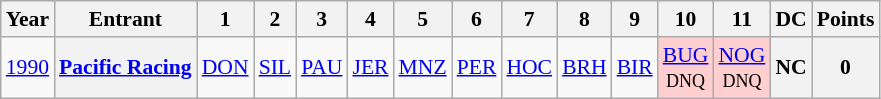<table class="wikitable" style="text-align:center; font-size:90%">
<tr>
<th>Year</th>
<th>Entrant</th>
<th>1</th>
<th>2</th>
<th>3</th>
<th>4</th>
<th>5</th>
<th>6</th>
<th>7</th>
<th>8</th>
<th>9</th>
<th>10</th>
<th>11</th>
<th>DC</th>
<th>Points</th>
</tr>
<tr>
<td><a href='#'>1990</a></td>
<th><a href='#'>Pacific Racing</a></th>
<td><a href='#'>DON</a></td>
<td><a href='#'>SIL</a></td>
<td><a href='#'>PAU</a></td>
<td><a href='#'>JER</a></td>
<td><a href='#'>MNZ</a></td>
<td><a href='#'>PER</a></td>
<td><a href='#'>HOC</a></td>
<td><a href='#'>BRH</a></td>
<td><a href='#'>BIR</a></td>
<td style="background:#FFCFCF;"><a href='#'>BUG</a><br><small>DNQ</small></td>
<td style="background:#FFCFCF;"><a href='#'>NOG</a><br><small>DNQ</small></td>
<th>NC</th>
<th>0</th>
</tr>
</table>
